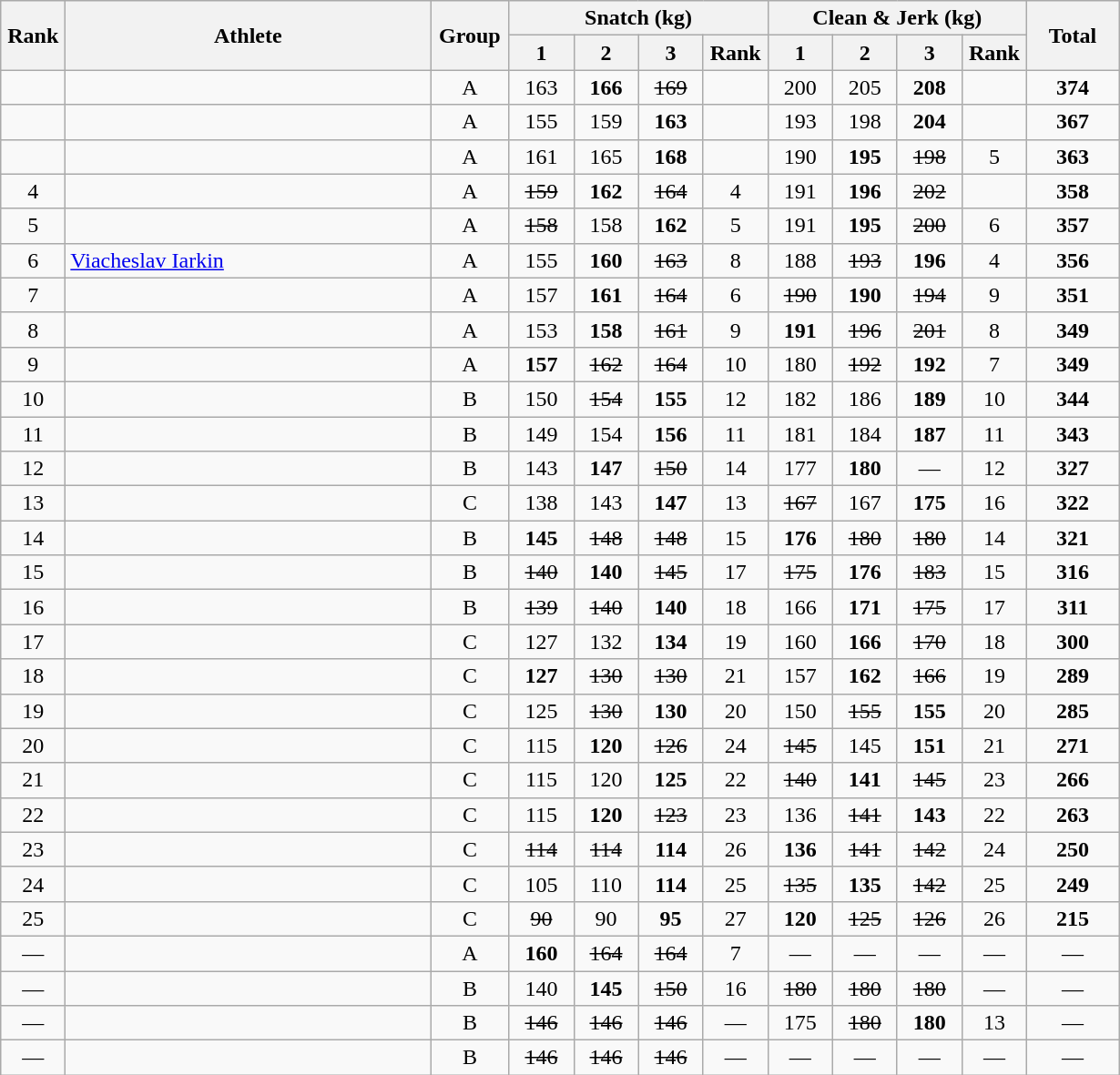<table class = "wikitable" style="text-align:center;">
<tr>
<th rowspan=2 width=40>Rank</th>
<th rowspan=2 width=260>Athlete</th>
<th rowspan=2 width=50>Group</th>
<th colspan=4>Snatch (kg)</th>
<th colspan=4>Clean & Jerk (kg)</th>
<th rowspan=2 width=60>Total</th>
</tr>
<tr>
<th width=40>1</th>
<th width=40>2</th>
<th width=40>3</th>
<th width=40>Rank</th>
<th width=40>1</th>
<th width=40>2</th>
<th width=40>3</th>
<th width=40>Rank</th>
</tr>
<tr>
<td></td>
<td align=left></td>
<td>A</td>
<td>163</td>
<td><strong>166</strong></td>
<td><s>169</s></td>
<td></td>
<td>200</td>
<td>205</td>
<td><strong>208</strong></td>
<td></td>
<td><strong>374</strong></td>
</tr>
<tr>
<td></td>
<td align=left></td>
<td>A</td>
<td>155</td>
<td>159</td>
<td><strong>163</strong></td>
<td></td>
<td>193</td>
<td>198</td>
<td><strong>204</strong></td>
<td></td>
<td><strong>367</strong></td>
</tr>
<tr>
<td></td>
<td align=left></td>
<td>A</td>
<td>161</td>
<td>165</td>
<td><strong>168</strong></td>
<td></td>
<td>190</td>
<td><strong>195</strong></td>
<td><s>198</s></td>
<td>5</td>
<td><strong>363</strong></td>
</tr>
<tr>
<td>4</td>
<td align=left></td>
<td>A</td>
<td><s>159</s></td>
<td><strong>162</strong></td>
<td><s>164</s></td>
<td>4</td>
<td>191</td>
<td><strong>196</strong></td>
<td><s>202</s></td>
<td></td>
<td><strong>358</strong></td>
</tr>
<tr>
<td>5</td>
<td align=left></td>
<td>A</td>
<td><s>158</s></td>
<td>158</td>
<td><strong>162</strong></td>
<td>5</td>
<td>191</td>
<td><strong>195</strong></td>
<td><s>200</s></td>
<td>6</td>
<td><strong>357</strong></td>
</tr>
<tr>
<td>6</td>
<td align=left> <a href='#'>Viacheslav Iarkin</a> </td>
<td>A</td>
<td>155</td>
<td><strong>160</strong></td>
<td><s>163</s></td>
<td>8</td>
<td>188</td>
<td><s>193</s></td>
<td><strong>196</strong></td>
<td>4</td>
<td><strong>356</strong></td>
</tr>
<tr>
<td>7</td>
<td align=left></td>
<td>A</td>
<td>157</td>
<td><strong>161</strong></td>
<td><s>164</s></td>
<td>6</td>
<td><s>190</s></td>
<td><strong>190</strong></td>
<td><s>194</s></td>
<td>9</td>
<td><strong>351</strong></td>
</tr>
<tr>
<td>8</td>
<td align=left></td>
<td>A</td>
<td>153</td>
<td><strong>158</strong></td>
<td><s>161</s></td>
<td>9</td>
<td><strong>191</strong></td>
<td><s>196</s></td>
<td><s>201</s></td>
<td>8</td>
<td><strong>349</strong></td>
</tr>
<tr>
<td>9</td>
<td align=left></td>
<td>A</td>
<td><strong>157</strong></td>
<td><s>162</s></td>
<td><s>164</s></td>
<td>10</td>
<td>180</td>
<td><s>192</s></td>
<td><strong>192</strong></td>
<td>7</td>
<td><strong>349</strong></td>
</tr>
<tr>
<td>10</td>
<td align=left></td>
<td>B</td>
<td>150</td>
<td><s>154</s></td>
<td><strong>155</strong></td>
<td>12</td>
<td>182</td>
<td>186</td>
<td><strong>189</strong></td>
<td>10</td>
<td><strong>344</strong></td>
</tr>
<tr>
<td>11</td>
<td align=left></td>
<td>B</td>
<td>149</td>
<td>154</td>
<td><strong>156</strong></td>
<td>11</td>
<td>181</td>
<td>184</td>
<td><strong>187</strong></td>
<td>11</td>
<td><strong>343</strong></td>
</tr>
<tr>
<td>12</td>
<td align=left></td>
<td>B</td>
<td>143</td>
<td><strong>147</strong></td>
<td><s>150</s></td>
<td>14</td>
<td>177</td>
<td><strong>180</strong></td>
<td>—</td>
<td>12</td>
<td><strong>327</strong></td>
</tr>
<tr>
<td>13</td>
<td align=left></td>
<td>C</td>
<td>138</td>
<td>143</td>
<td><strong>147</strong></td>
<td>13</td>
<td><s>167</s></td>
<td>167</td>
<td><strong>175</strong></td>
<td>16</td>
<td><strong>322</strong></td>
</tr>
<tr>
<td>14</td>
<td align=left></td>
<td>B</td>
<td><strong>145</strong></td>
<td><s>148</s></td>
<td><s>148</s></td>
<td>15</td>
<td><strong>176</strong></td>
<td><s>180</s></td>
<td><s>180</s></td>
<td>14</td>
<td><strong>321</strong></td>
</tr>
<tr>
<td>15</td>
<td align=left></td>
<td>B</td>
<td><s>140</s></td>
<td><strong>140</strong></td>
<td><s>145</s></td>
<td>17</td>
<td><s>175</s></td>
<td><strong>176</strong></td>
<td><s>183</s></td>
<td>15</td>
<td><strong>316</strong></td>
</tr>
<tr>
<td>16</td>
<td align=left></td>
<td>B</td>
<td><s>139</s></td>
<td><s>140</s></td>
<td><strong>140</strong></td>
<td>18</td>
<td>166</td>
<td><strong>171</strong></td>
<td><s>175</s></td>
<td>17</td>
<td><strong>311</strong></td>
</tr>
<tr>
<td>17</td>
<td align=left></td>
<td>C</td>
<td>127</td>
<td>132</td>
<td><strong>134</strong></td>
<td>19</td>
<td>160</td>
<td><strong>166</strong></td>
<td><s>170</s></td>
<td>18</td>
<td><strong>300</strong></td>
</tr>
<tr>
<td>18</td>
<td align=left></td>
<td>C</td>
<td><strong>127</strong></td>
<td><s>130</s></td>
<td><s>130</s></td>
<td>21</td>
<td>157</td>
<td><strong>162</strong></td>
<td><s>166</s></td>
<td>19</td>
<td><strong>289</strong></td>
</tr>
<tr>
<td>19</td>
<td align=left></td>
<td>C</td>
<td>125</td>
<td><s>130</s></td>
<td><strong>130</strong></td>
<td>20</td>
<td>150</td>
<td><s>155</s></td>
<td><strong>155</strong></td>
<td>20</td>
<td><strong>285</strong></td>
</tr>
<tr>
<td>20</td>
<td align=left></td>
<td>C</td>
<td>115</td>
<td><strong>120</strong></td>
<td><s>126</s></td>
<td>24</td>
<td><s>145</s></td>
<td>145</td>
<td><strong>151</strong></td>
<td>21</td>
<td><strong>271</strong></td>
</tr>
<tr>
<td>21</td>
<td align=left></td>
<td>C</td>
<td>115</td>
<td>120</td>
<td><strong>125</strong></td>
<td>22</td>
<td><s>140</s></td>
<td><strong>141</strong></td>
<td><s>145</s></td>
<td>23</td>
<td><strong>266</strong></td>
</tr>
<tr>
<td>22</td>
<td align=left></td>
<td>C</td>
<td>115</td>
<td><strong>120</strong></td>
<td><s>123</s></td>
<td>23</td>
<td>136</td>
<td><s>141</s></td>
<td><strong>143</strong></td>
<td>22</td>
<td><strong>263</strong></td>
</tr>
<tr>
<td>23</td>
<td align=left></td>
<td>C</td>
<td><s>114</s></td>
<td><s>114</s></td>
<td><strong>114</strong></td>
<td>26</td>
<td><strong>136</strong></td>
<td><s>141</s></td>
<td><s>142</s></td>
<td>24</td>
<td><strong>250</strong></td>
</tr>
<tr>
<td>24</td>
<td align=left></td>
<td>C</td>
<td>105</td>
<td>110</td>
<td><strong>114</strong></td>
<td>25</td>
<td><s>135</s></td>
<td><strong>135</strong></td>
<td><s>142</s></td>
<td>25</td>
<td><strong>249</strong></td>
</tr>
<tr>
<td>25</td>
<td align=left></td>
<td>C</td>
<td><s>90</s></td>
<td>90</td>
<td><strong>95</strong></td>
<td>27</td>
<td><strong>120</strong></td>
<td><s>125</s></td>
<td><s>126</s></td>
<td>26</td>
<td><strong>215</strong></td>
</tr>
<tr>
<td>—</td>
<td align=left></td>
<td>A</td>
<td><strong>160</strong></td>
<td><s>164</s></td>
<td><s>164</s></td>
<td>7</td>
<td>—</td>
<td>—</td>
<td>—</td>
<td>—</td>
<td>—</td>
</tr>
<tr>
<td>—</td>
<td align=left></td>
<td>B</td>
<td>140</td>
<td><strong>145</strong></td>
<td><s>150</s></td>
<td>16</td>
<td><s>180</s></td>
<td><s>180</s></td>
<td><s>180</s></td>
<td>—</td>
<td>—</td>
</tr>
<tr>
<td>—</td>
<td align=left></td>
<td>B</td>
<td><s>146</s></td>
<td><s>146</s></td>
<td><s>146</s></td>
<td>—</td>
<td>175</td>
<td><s>180</s></td>
<td><strong>180</strong></td>
<td>13</td>
<td>—</td>
</tr>
<tr>
<td>—</td>
<td align=left></td>
<td>B</td>
<td><s>146</s></td>
<td><s>146</s></td>
<td><s>146</s></td>
<td>—</td>
<td>—</td>
<td>—</td>
<td>—</td>
<td>—</td>
<td>—</td>
</tr>
</table>
